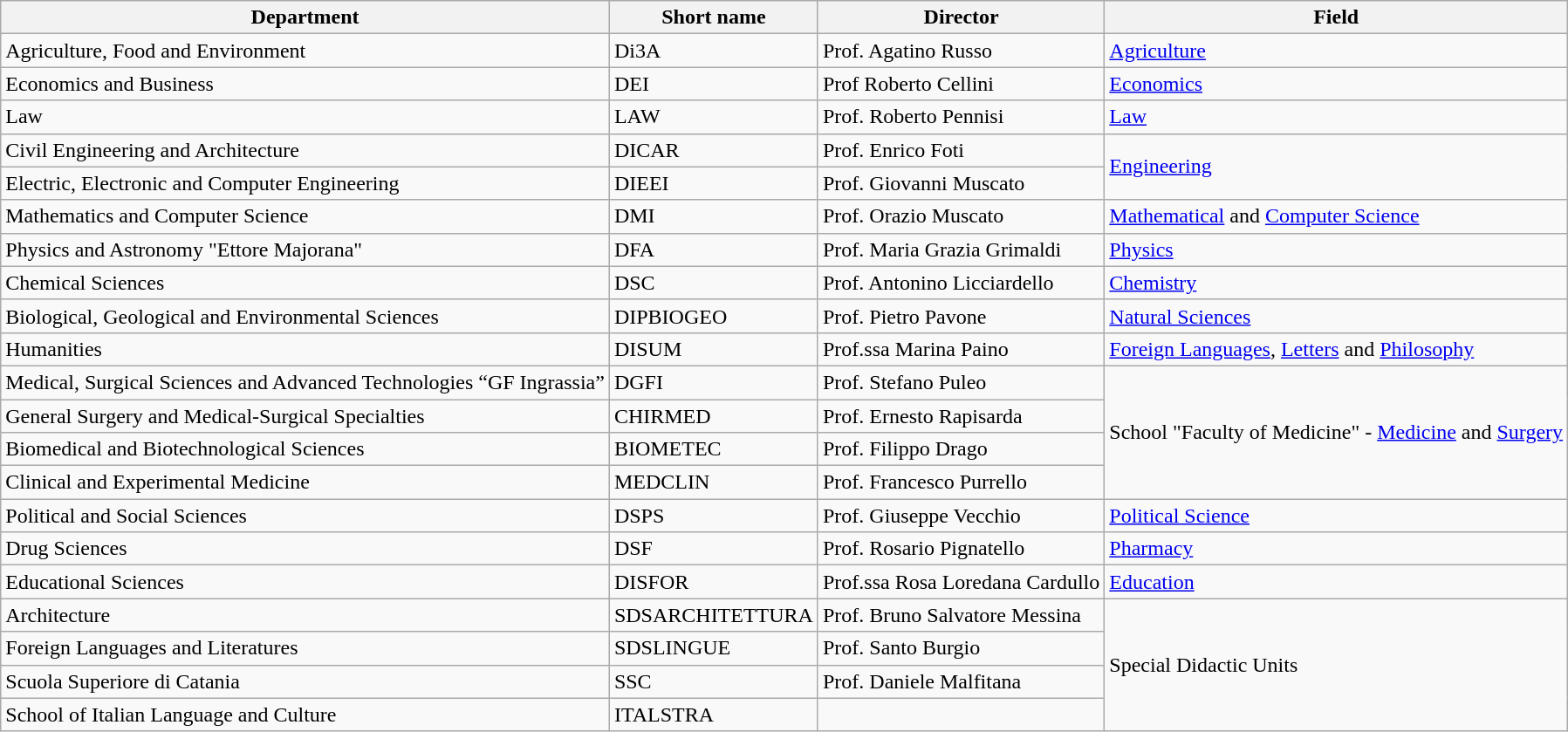<table class="wikitable">
<tr>
<th>Department</th>
<th>Short name</th>
<th>Director</th>
<th>Field</th>
</tr>
<tr>
<td>Agriculture, Food and Environment</td>
<td>Di3A</td>
<td>Prof. Agatino Russo</td>
<td><a href='#'>Agriculture</a></td>
</tr>
<tr>
<td>Economics and Business</td>
<td>DEI</td>
<td>Prof Roberto Cellini</td>
<td><a href='#'>Economics</a></td>
</tr>
<tr>
<td>Law</td>
<td>LAW</td>
<td>Prof. Roberto Pennisi</td>
<td><a href='#'>Law</a></td>
</tr>
<tr>
<td>Civil Engineering and Architecture</td>
<td>DICAR</td>
<td>Prof. Enrico Foti</td>
<td rowspan="2"><a href='#'>Engineering</a></td>
</tr>
<tr>
<td>Electric, Electronic and Computer Engineering</td>
<td>DIEEI</td>
<td>Prof. Giovanni Muscato</td>
</tr>
<tr>
<td>Mathematics and Computer Science</td>
<td>DMI</td>
<td>Prof. Orazio Muscato</td>
<td><a href='#'>Mathematical</a> and <a href='#'>Computer Science</a></td>
</tr>
<tr>
<td>Physics and Astronomy "Ettore Majorana"</td>
<td>DFA</td>
<td>Prof. Maria Grazia Grimaldi</td>
<td><a href='#'>Physics</a></td>
</tr>
<tr>
<td>Chemical Sciences</td>
<td>DSC</td>
<td>Prof. Antonino Licciardello</td>
<td><a href='#'>Chemistry</a></td>
</tr>
<tr>
<td>Biological, Geological and Environmental Sciences</td>
<td>DIPBIOGEO</td>
<td>Prof. Pietro Pavone</td>
<td><a href='#'>Natural Sciences</a></td>
</tr>
<tr>
<td>Humanities</td>
<td>DISUM</td>
<td>Prof.ssa Marina Paino</td>
<td><a href='#'>Foreign Languages</a>, <a href='#'>Letters</a> and <a href='#'>Philosophy</a></td>
</tr>
<tr>
<td>Medical, Surgical Sciences and Advanced Technologies “GF Ingrassia”</td>
<td>DGFI</td>
<td>Prof. Stefano Puleo</td>
<td rowspan="4">School "Faculty of Medicine" - <a href='#'>Medicine</a> and <a href='#'>Surgery</a></td>
</tr>
<tr>
<td>General Surgery and Medical-Surgical Specialties</td>
<td>CHIRMED</td>
<td>Prof. Ernesto Rapisarda</td>
</tr>
<tr>
<td>Biomedical and Biotechnological Sciences</td>
<td>BIOMETEC</td>
<td>Prof. Filippo Drago</td>
</tr>
<tr>
<td>Clinical and Experimental Medicine</td>
<td>MEDCLIN</td>
<td>Prof. Francesco Purrello</td>
</tr>
<tr>
<td>Political and Social Sciences</td>
<td>DSPS</td>
<td>Prof. Giuseppe Vecchio</td>
<td><a href='#'>Political Science</a></td>
</tr>
<tr>
<td>Drug Sciences</td>
<td>DSF</td>
<td>Prof. Rosario Pignatello</td>
<td><a href='#'>Pharmacy</a></td>
</tr>
<tr>
<td>Educational Sciences</td>
<td>DISFOR</td>
<td>Prof.ssa Rosa Loredana Cardullo</td>
<td><a href='#'>Education</a></td>
</tr>
<tr>
<td>Architecture</td>
<td>SDSARCHITETTURA</td>
<td>Prof. Bruno Salvatore Messina</td>
<td rowspan="4">Special Didactic Units</td>
</tr>
<tr>
<td>Foreign Languages and Literatures</td>
<td>SDSLINGUE</td>
<td>Prof. Santo Burgio</td>
</tr>
<tr>
<td>Scuola Superiore di Catania</td>
<td>SSC</td>
<td>Prof. Daniele Malfitana</td>
</tr>
<tr>
<td>School of Italian Language and Culture</td>
<td>ITALSTRA</td>
<td></td>
</tr>
</table>
